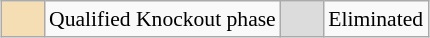<table class="wikitable" style="margin:0.5em;font-size:90%;text-align:center">
<tr>
<td bgcolor=wheat>      </td>
<td>Qualified Knockout phase</td>
<td bgcolor=#DCDCDC>      </td>
<td>Eliminated</td>
</tr>
</table>
